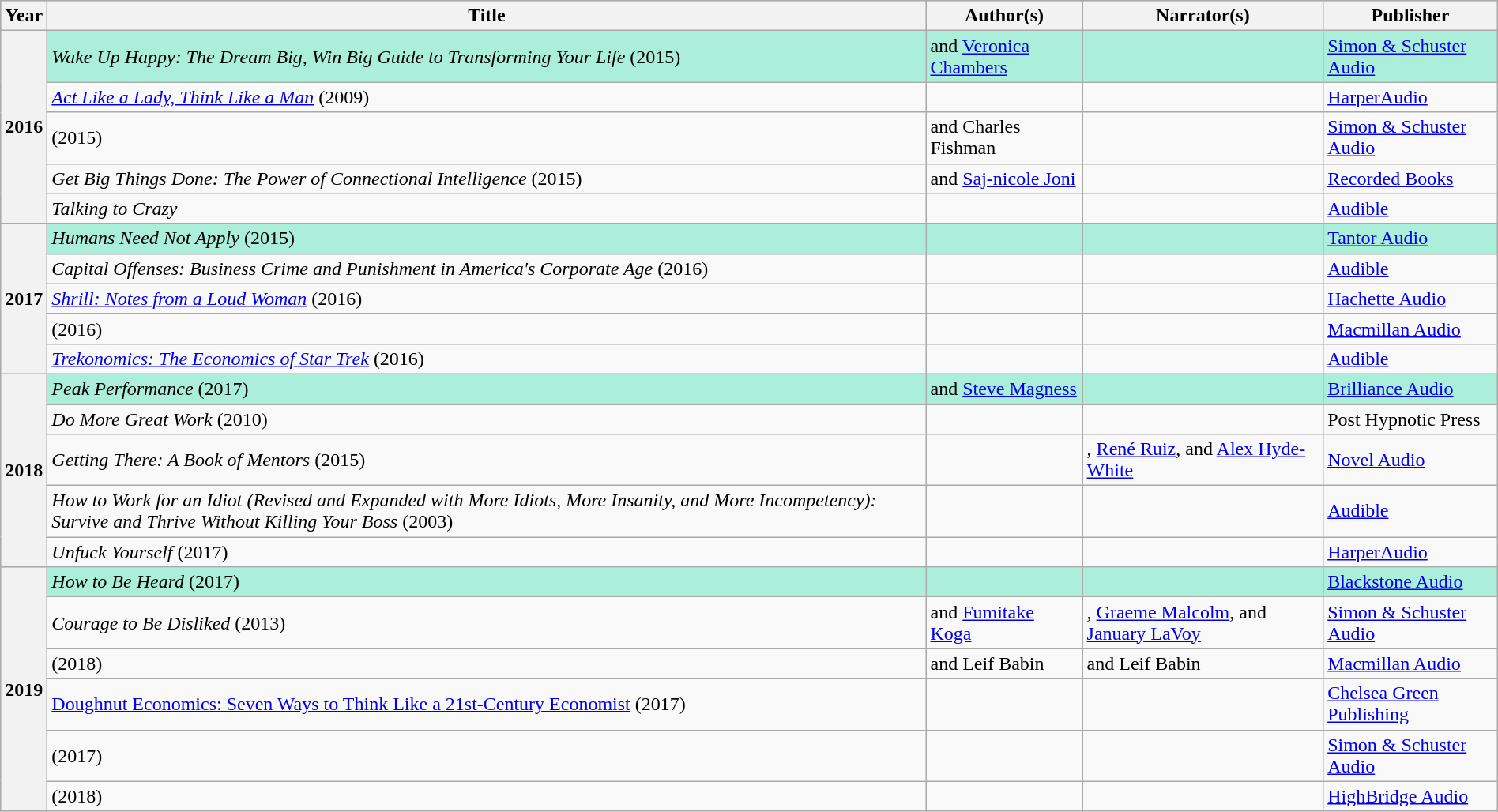<table class="wikitable sortable mw-collapsible" style="width:100%">
<tr bgcolor="#bebebe">
<th scope=“col” width=“4%”>Year</th>
<th scope=“col” width=“24%”>Title</th>
<th scope=“col” width=“24%”>Author(s)</th>
<th scope=“col” width=“24%”>Narrator(s)</th>
<th scope=“col” width=“24%”>Publisher</th>
</tr>
<tr style="background:#ABEED9">
<th rowspan="5">2016<br></th>
<td><em>Wake Up Happy: The Dream Big, Win Big Guide to Transforming Your Life</em> (2015)</td>
<td> and <a href='#'>Veronica Chambers</a></td>
<td></td>
<td><a href='#'>Simon & Schuster Audio</a></td>
</tr>
<tr>
<td><em><a href='#'>Act Like a Lady, Think Like a Man</a></em> (2009)</td>
<td></td>
<td></td>
<td><a href='#'>HarperAudio</a></td>
</tr>
<tr>
<td> (2015)</td>
<td> and Charles Fishman</td>
<td></td>
<td><a href='#'>Simon & Schuster Audio</a></td>
</tr>
<tr>
<td><em>Get Big Things Done: The Power of Connectional Intelligence</em> (2015)</td>
<td> and <a href='#'>Saj-nicole Joni</a></td>
<td></td>
<td><a href='#'>Recorded Books</a></td>
</tr>
<tr>
<td><em>Talking to Crazy</em></td>
<td></td>
<td></td>
<td><a href='#'>Audible</a></td>
</tr>
<tr style="background:#ABEED9">
<th rowspan="5">2017<br></th>
<td><em>Humans Need Not Apply</em> (2015)</td>
<td></td>
<td></td>
<td><a href='#'>Tantor Audio</a></td>
</tr>
<tr>
<td><em>Capital Offenses: Business Crime and Punishment in America's Corporate Age</em> (2016)</td>
<td></td>
<td></td>
<td><a href='#'>Audible</a></td>
</tr>
<tr>
<td><em><a href='#'>Shrill: Notes from a Loud Woman</a></em> (2016)</td>
<td></td>
<td></td>
<td><a href='#'>Hachette Audio</a></td>
</tr>
<tr>
<td> (2016)</td>
<td></td>
<td></td>
<td><a href='#'>Macmillan Audio</a></td>
</tr>
<tr>
<td><em><a href='#'>Trekonomics: The Economics of Star Trek</a></em> (2016)</td>
<td></td>
<td></td>
<td><a href='#'>Audible</a></td>
</tr>
<tr style="background:#ABEED9">
<th rowspan="5">2018<br></th>
<td><em>Peak Performance</em> (2017)</td>
<td> and <a href='#'>Steve Magness</a></td>
<td></td>
<td><a href='#'>Brilliance Audio</a></td>
</tr>
<tr>
<td><em>Do More Great Work</em> (2010)</td>
<td></td>
<td></td>
<td>Post Hypnotic Press</td>
</tr>
<tr>
<td><em>Getting There: A Book of Mentors</em> (2015)</td>
<td></td>
<td>, <a href='#'>René Ruiz</a>, and <a href='#'>Alex Hyde-White</a></td>
<td><a href='#'>Novel Audio</a></td>
</tr>
<tr>
<td><em>How to Work for an Idiot (Revised and Expanded with More Idiots, More Insanity, and More Incompetency): Survive and Thrive Without Killing Your Boss</em> (2003)</td>
<td></td>
<td></td>
<td><a href='#'>Audible</a></td>
</tr>
<tr>
<td><em>Unfuck Yourself</em> (2017)</td>
<td></td>
<td></td>
<td><a href='#'>HarperAudio</a></td>
</tr>
<tr style="background:#ABEED9">
<th rowspan="6">2019<br></th>
<td><em>How to Be Heard</em> (2017)</td>
<td></td>
<td></td>
<td><a href='#'>Blackstone Audio</a></td>
</tr>
<tr>
<td><em>Courage to Be Disliked</em> (2013)</td>
<td> and <a href='#'>Fumitake Koga</a></td>
<td>, <a href='#'>Graeme Malcolm</a>, and <a href='#'>January LaVoy</a></td>
<td><a href='#'>Simon & Schuster Audio</a></td>
</tr>
<tr>
<td> (2018)</td>
<td> and Leif Babin</td>
<td> and Leif Babin</td>
<td><a href='#'>Macmillan Audio</a></td>
</tr>
<tr>
<td><a href='#'>Doughnut Economics: Seven Ways to Think Like a 21st-Century Economist</a> (2017)</td>
<td></td>
<td></td>
<td><a href='#'>Chelsea Green Publishing</a></td>
</tr>
<tr>
<td> (2017)</td>
<td></td>
<td></td>
<td><a href='#'>Simon & Schuster Audio</a></td>
</tr>
<tr>
<td> (2018)</td>
<td></td>
<td></td>
<td><a href='#'>HighBridge Audio</a></td>
</tr>
</table>
